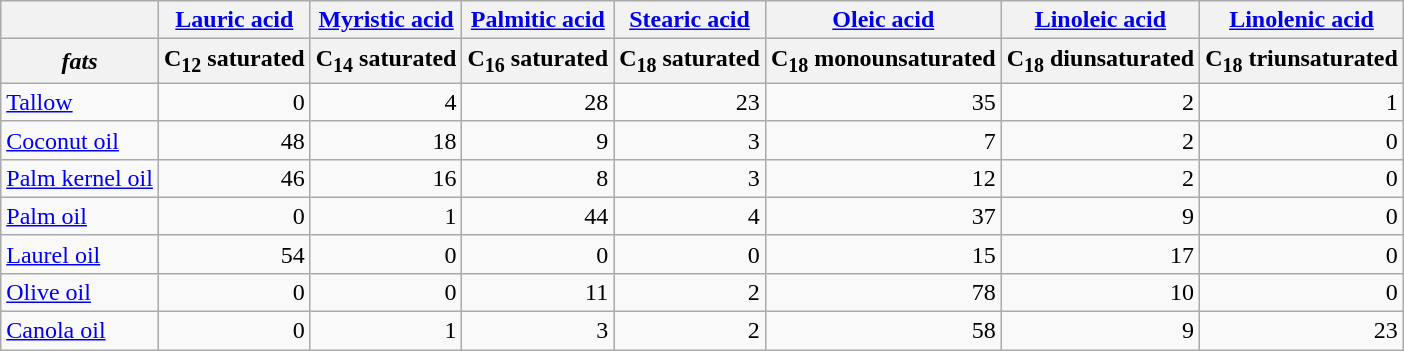<table class="wikitable" |>
<tr>
<th></th>
<th><a href='#'>Lauric acid</a></th>
<th><a href='#'>Myristic acid</a></th>
<th><a href='#'>Palmitic acid</a></th>
<th><a href='#'>Stearic acid</a></th>
<th><a href='#'>Oleic acid</a></th>
<th><a href='#'>Linoleic acid</a></th>
<th><a href='#'>Linolenic acid</a></th>
</tr>
<tr>
<th><strong><em>fats</em></strong></th>
<th>C<sub>12</sub> saturated</th>
<th>C<sub>14</sub> saturated</th>
<th>C<sub>16</sub> saturated</th>
<th>C<sub>18</sub> saturated</th>
<th>C<sub>18</sub> monounsaturated</th>
<th>C<sub>18</sub> diunsaturated</th>
<th>C<sub>18</sub> triunsaturated</th>
</tr>
<tr>
<td><a href='#'>Tallow</a></td>
<td style="text-align:right;">0</td>
<td style="text-align:right;">4</td>
<td style="text-align:right;">28</td>
<td style="text-align:right;">23</td>
<td style="text-align:right;">35</td>
<td style="text-align:right;">2</td>
<td style="text-align:right;">1</td>
</tr>
<tr>
<td><a href='#'>Coconut oil</a></td>
<td style="text-align:right;">48</td>
<td style="text-align:right;">18</td>
<td style="text-align:right;">9</td>
<td style="text-align:right;">3</td>
<td style="text-align:right;">7</td>
<td style="text-align:right;">2</td>
<td style="text-align:right;">0</td>
</tr>
<tr>
<td><a href='#'>Palm kernel oil</a></td>
<td style="text-align:right;">46</td>
<td style="text-align:right;">16</td>
<td style="text-align:right;">8</td>
<td style="text-align:right;">3</td>
<td style="text-align:right;">12</td>
<td style="text-align:right;">2</td>
<td style="text-align:right;">0</td>
</tr>
<tr>
<td><a href='#'>Palm oil</a></td>
<td style="text-align:right;">0</td>
<td style="text-align:right;">1</td>
<td style="text-align:right;">44</td>
<td style="text-align:right;">4</td>
<td style="text-align:right;">37</td>
<td style="text-align:right;">9</td>
<td style="text-align:right;">0</td>
</tr>
<tr>
<td><a href='#'>Laurel oil</a></td>
<td style="text-align:right;">54</td>
<td style="text-align:right;">0</td>
<td style="text-align:right;">0</td>
<td style="text-align:right;">0</td>
<td style="text-align:right;">15</td>
<td style="text-align:right;">17</td>
<td style="text-align:right;">0</td>
</tr>
<tr>
<td><a href='#'>Olive oil</a></td>
<td style="text-align:right;">0</td>
<td style="text-align:right;">0</td>
<td style="text-align:right;">11</td>
<td style="text-align:right;">2</td>
<td style="text-align:right;">78</td>
<td style="text-align:right;">10</td>
<td style="text-align:right;">0</td>
</tr>
<tr>
<td><a href='#'>Canola oil</a></td>
<td style="text-align:right;">0</td>
<td style="text-align:right;">1</td>
<td style="text-align:right;">3</td>
<td style="text-align:right;">2</td>
<td style="text-align:right;">58</td>
<td style="text-align:right;">9</td>
<td style="text-align:right;">23</td>
</tr>
</table>
